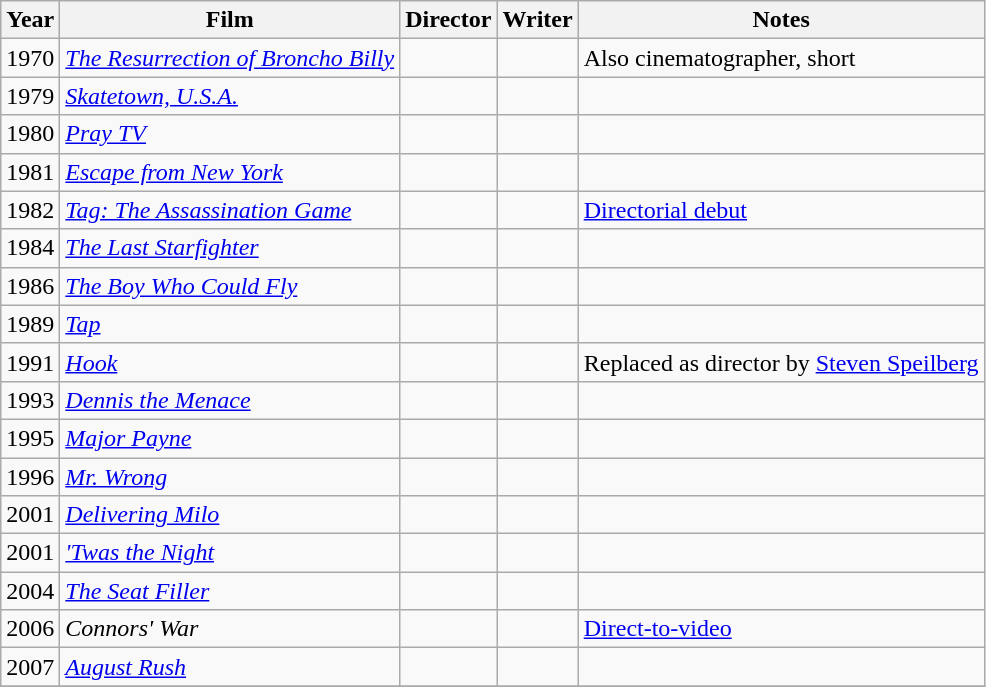<table class="wikitable sortable">
<tr>
<th>Year</th>
<th>Film</th>
<th>Director</th>
<th>Writer</th>
<th>Notes</th>
</tr>
<tr>
<td>1970</td>
<td><em><a href='#'>The Resurrection of Broncho Billy</a></em></td>
<td></td>
<td></td>
<td>Also cinematographer, short</td>
</tr>
<tr>
<td>1979</td>
<td><em><a href='#'>Skatetown, U.S.A.</a></em></td>
<td></td>
<td></td>
<td></td>
</tr>
<tr>
<td>1980</td>
<td><em><a href='#'>Pray TV</a></em></td>
<td></td>
<td></td>
<td></td>
</tr>
<tr>
<td>1981</td>
<td><em><a href='#'>Escape from New York</a></em></td>
<td></td>
<td></td>
<td></td>
</tr>
<tr>
<td>1982</td>
<td><em><a href='#'>Tag: The Assassination Game</a></em></td>
<td></td>
<td></td>
<td><a href='#'>Directorial debut</a></td>
</tr>
<tr>
<td>1984</td>
<td><em><a href='#'>The Last Starfighter</a></em></td>
<td></td>
<td></td>
<td></td>
</tr>
<tr>
<td>1986</td>
<td><em><a href='#'>The Boy Who Could Fly</a></em></td>
<td></td>
<td></td>
<td></td>
</tr>
<tr>
<td>1989</td>
<td><em><a href='#'>Tap</a></em></td>
<td></td>
<td></td>
<td></td>
</tr>
<tr>
<td>1991</td>
<td><em><a href='#'>Hook</a></em></td>
<td></td>
<td></td>
<td>Replaced as director by <a href='#'>Steven Speilberg</a></td>
</tr>
<tr>
<td>1993</td>
<td><em><a href='#'>Dennis the Menace</a></em></td>
<td></td>
<td></td>
<td></td>
</tr>
<tr>
<td>1995</td>
<td><em><a href='#'>Major Payne</a></em></td>
<td></td>
<td></td>
<td></td>
</tr>
<tr>
<td>1996</td>
<td><em><a href='#'>Mr. Wrong</a></em></td>
<td></td>
<td></td>
<td></td>
</tr>
<tr>
<td>2001</td>
<td><em><a href='#'>Delivering Milo</a></em></td>
<td></td>
<td></td>
</tr>
<tr>
<td>2001</td>
<td><em><a href='#'>'Twas the Night</a></em></td>
<td></td>
<td></td>
<td></td>
</tr>
<tr>
<td>2004</td>
<td><em><a href='#'>The Seat Filler</a></em></td>
<td></td>
<td></td>
<td></td>
</tr>
<tr>
<td>2006</td>
<td><em>Connors' War</em></td>
<td></td>
<td></td>
<td><a href='#'>Direct-to-video</a></td>
</tr>
<tr>
<td>2007</td>
<td><em><a href='#'>August Rush</a></em></td>
<td></td>
<td></td>
<td></td>
</tr>
<tr>
</tr>
</table>
